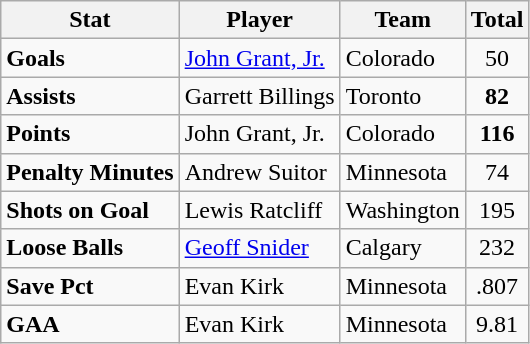<table class="wikitable">
<tr>
<th>Stat</th>
<th>Player</th>
<th>Team</th>
<th>Total</th>
</tr>
<tr>
<td><strong>Goals</strong></td>
<td><a href='#'>John Grant, Jr.</a></td>
<td>Colorado</td>
<td align="center">50</td>
</tr>
<tr>
<td><strong>Assists</strong></td>
<td>Garrett Billings</td>
<td>Toronto</td>
<td align="center"><strong>82</strong></td>
</tr>
<tr>
<td><strong>Points</strong></td>
<td>John Grant, Jr.</td>
<td>Colorado</td>
<td align="center"><strong>116</strong></td>
</tr>
<tr>
<td><strong>Penalty Minutes</strong></td>
<td>Andrew Suitor</td>
<td>Minnesota</td>
<td align="center">74</td>
</tr>
<tr>
<td><strong>Shots on Goal</strong></td>
<td>Lewis Ratcliff</td>
<td>Washington</td>
<td align="center">195</td>
</tr>
<tr>
<td><strong>Loose Balls</strong></td>
<td><a href='#'>Geoff Snider</a></td>
<td>Calgary</td>
<td align="center">232</td>
</tr>
<tr>
<td><strong>Save Pct</strong></td>
<td>Evan Kirk</td>
<td>Minnesota</td>
<td align="center">.807</td>
</tr>
<tr>
<td><strong>GAA</strong></td>
<td>Evan Kirk</td>
<td>Minnesota</td>
<td align="center">9.81</td>
</tr>
</table>
